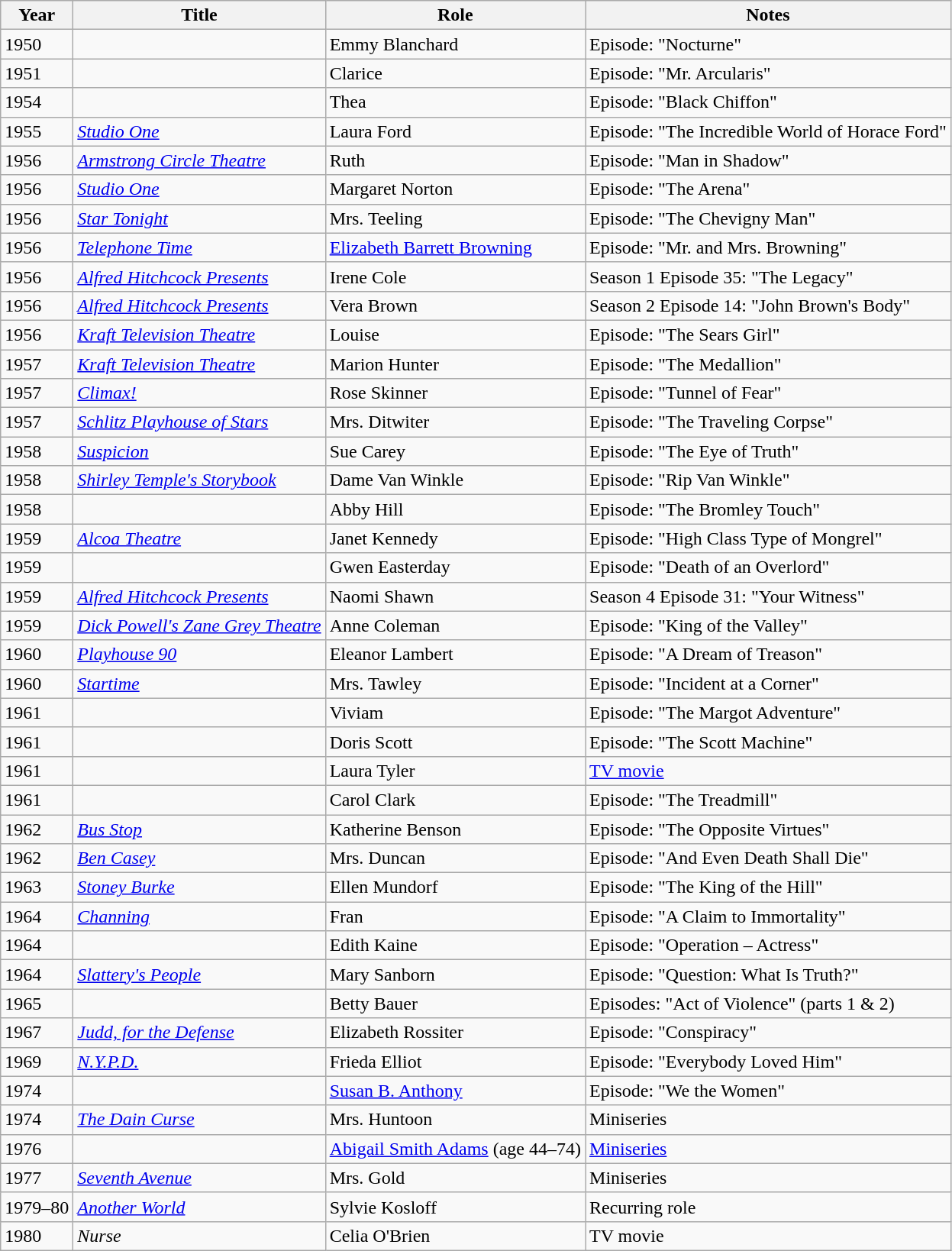<table class="wikitable sortable">
<tr>
<th>Year</th>
<th>Title</th>
<th>Role</th>
<th class="unsortable">Notes</th>
</tr>
<tr>
<td>1950</td>
<td><em></em></td>
<td>Emmy Blanchard</td>
<td>Episode: "Nocturne"</td>
</tr>
<tr>
<td>1951</td>
<td><em></em></td>
<td>Clarice</td>
<td>Episode: "Mr. Arcularis"</td>
</tr>
<tr>
<td>1954</td>
<td><em></em></td>
<td>Thea</td>
<td>Episode: "Black Chiffon"</td>
</tr>
<tr>
<td>1955</td>
<td><em><a href='#'>Studio One</a></em></td>
<td>Laura Ford</td>
<td>Episode: "The Incredible World of Horace Ford"</td>
</tr>
<tr>
<td>1956</td>
<td><em><a href='#'>Armstrong Circle Theatre</a></em></td>
<td>Ruth</td>
<td>Episode: "Man in Shadow"</td>
</tr>
<tr>
<td>1956</td>
<td><em><a href='#'>Studio One</a></em></td>
<td>Margaret Norton</td>
<td>Episode: "The Arena"</td>
</tr>
<tr>
<td>1956</td>
<td><em><a href='#'>Star Tonight</a></em></td>
<td>Mrs. Teeling</td>
<td>Episode: "The Chevigny Man"</td>
</tr>
<tr>
<td>1956</td>
<td><em><a href='#'>Telephone Time</a></em></td>
<td><a href='#'>Elizabeth Barrett Browning</a></td>
<td>Episode: "Mr. and Mrs. Browning"</td>
</tr>
<tr>
<td>1956</td>
<td><em><a href='#'>Alfred Hitchcock Presents</a></em></td>
<td>Irene Cole</td>
<td>Season 1 Episode 35: "The Legacy"</td>
</tr>
<tr>
<td>1956</td>
<td><em><a href='#'>Alfred Hitchcock Presents</a></em></td>
<td>Vera Brown</td>
<td>Season 2 Episode 14: "John Brown's Body"</td>
</tr>
<tr>
<td>1956</td>
<td><em><a href='#'>Kraft Television Theatre</a></em></td>
<td>Louise</td>
<td>Episode: "The Sears Girl"</td>
</tr>
<tr>
<td>1957</td>
<td><em><a href='#'>Kraft Television Theatre</a></em></td>
<td>Marion Hunter</td>
<td>Episode: "The Medallion"</td>
</tr>
<tr>
<td>1957</td>
<td><em><a href='#'>Climax!</a></em></td>
<td>Rose Skinner</td>
<td>Episode: "Tunnel of Fear"</td>
</tr>
<tr>
<td>1957</td>
<td><em><a href='#'>Schlitz Playhouse of Stars</a></em></td>
<td>Mrs. Ditwiter</td>
<td>Episode: "The Traveling Corpse"</td>
</tr>
<tr>
<td>1958</td>
<td><em><a href='#'>Suspicion</a></em></td>
<td>Sue Carey</td>
<td>Episode: "The Eye of Truth"</td>
</tr>
<tr>
<td>1958</td>
<td><em><a href='#'>Shirley Temple's Storybook</a></em></td>
<td>Dame Van Winkle</td>
<td>Episode: "Rip Van Winkle"</td>
</tr>
<tr>
<td>1958</td>
<td><em></em></td>
<td>Abby Hill</td>
<td>Episode: "The Bromley Touch"</td>
</tr>
<tr>
<td>1959</td>
<td><em><a href='#'>Alcoa Theatre</a></em></td>
<td>Janet Kennedy</td>
<td>Episode: "High Class Type of Mongrel"</td>
</tr>
<tr>
<td>1959</td>
<td><em></em></td>
<td>Gwen Easterday</td>
<td>Episode: "Death of an Overlord"</td>
</tr>
<tr>
<td>1959</td>
<td><em><a href='#'>Alfred Hitchcock Presents</a></em></td>
<td>Naomi Shawn</td>
<td>Season 4 Episode 31: "Your Witness"</td>
</tr>
<tr>
<td>1959</td>
<td><em><a href='#'>Dick Powell's Zane Grey Theatre</a></em></td>
<td>Anne Coleman</td>
<td>Episode: "King of the Valley"</td>
</tr>
<tr>
<td>1960</td>
<td><em><a href='#'>Playhouse 90</a></em></td>
<td>Eleanor Lambert</td>
<td>Episode: "A Dream of Treason"</td>
</tr>
<tr>
<td>1960</td>
<td><em><a href='#'>Startime</a></em></td>
<td>Mrs. Tawley</td>
<td>Episode: "Incident at a Corner"</td>
</tr>
<tr>
<td>1961</td>
<td><em></em></td>
<td>Viviam</td>
<td>Episode: "The Margot Adventure"</td>
</tr>
<tr>
<td>1961</td>
<td><em></em></td>
<td>Doris Scott</td>
<td>Episode: "The Scott Machine"</td>
</tr>
<tr>
<td>1961</td>
<td><em></em></td>
<td>Laura Tyler</td>
<td><a href='#'>TV movie</a></td>
</tr>
<tr>
<td>1961</td>
<td><em></em></td>
<td>Carol Clark</td>
<td>Episode: "The Treadmill"</td>
</tr>
<tr>
<td>1962</td>
<td><em><a href='#'>Bus Stop</a></em></td>
<td>Katherine Benson</td>
<td>Episode: "The Opposite Virtues"</td>
</tr>
<tr>
<td>1962</td>
<td><em><a href='#'>Ben Casey</a></em></td>
<td>Mrs. Duncan</td>
<td>Episode: "And Even Death Shall Die"</td>
</tr>
<tr>
<td>1963</td>
<td><em><a href='#'>Stoney Burke</a></em></td>
<td>Ellen Mundorf</td>
<td>Episode: "The King of the Hill"</td>
</tr>
<tr>
<td>1964</td>
<td><em><a href='#'>Channing</a></em></td>
<td>Fran</td>
<td>Episode: "A Claim to Immortality"</td>
</tr>
<tr>
<td>1964</td>
<td><em></em></td>
<td>Edith Kaine</td>
<td>Episode: "Operation – Actress"</td>
</tr>
<tr>
<td>1964</td>
<td><em><a href='#'>Slattery's People</a></em></td>
<td>Mary Sanborn</td>
<td>Episode: "Question: What Is Truth?"</td>
</tr>
<tr>
<td>1965</td>
<td><em></em></td>
<td>Betty Bauer</td>
<td>Episodes: "Act of Violence" (parts 1 & 2)</td>
</tr>
<tr>
<td>1967</td>
<td><em><a href='#'>Judd, for the Defense</a></em></td>
<td>Elizabeth Rossiter</td>
<td>Episode: "Conspiracy"</td>
</tr>
<tr>
<td>1969</td>
<td><em><a href='#'>N.Y.P.D.</a></em></td>
<td>Frieda Elliot</td>
<td>Episode: "Everybody Loved Him"</td>
</tr>
<tr>
<td>1974</td>
<td><em></em></td>
<td><a href='#'>Susan B. Anthony</a></td>
<td>Episode: "We the Women"</td>
</tr>
<tr>
<td>1974</td>
<td><em><a href='#'>The Dain Curse</a></em></td>
<td>Mrs. Huntoon</td>
<td>Miniseries</td>
</tr>
<tr>
<td>1976</td>
<td><em></em></td>
<td><a href='#'>Abigail Smith Adams</a> (age 44–74)</td>
<td><a href='#'>Miniseries</a></td>
</tr>
<tr>
<td>1977</td>
<td><em><a href='#'>Seventh Avenue</a></em></td>
<td>Mrs. Gold</td>
<td>Miniseries</td>
</tr>
<tr>
<td>1979–80</td>
<td><em><a href='#'>Another World</a></em></td>
<td>Sylvie Kosloff</td>
<td>Recurring role</td>
</tr>
<tr>
<td>1980</td>
<td><em>Nurse</em></td>
<td>Celia O'Brien</td>
<td>TV movie</td>
</tr>
</table>
